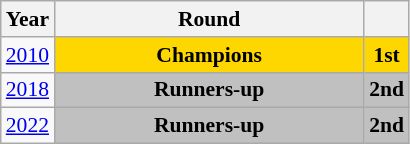<table class="wikitable" style="text-align: center; font-size:90%">
<tr>
<th>Year</th>
<th style="width:200px">Round</th>
<th></th>
</tr>
<tr>
<td><a href='#'>2010</a></td>
<td bgcolor=Gold><strong>Champions</strong></td>
<td bgcolor=Gold><strong>1st</strong></td>
</tr>
<tr>
<td><a href='#'>2018</a></td>
<td bgcolor=Silver><strong>Runners-up</strong></td>
<td bgcolor=Silver><strong>2nd</strong></td>
</tr>
<tr>
<td><a href='#'>2022</a></td>
<td bgcolor=Silver><strong>Runners-up</strong></td>
<td bgcolor=Silver><strong>2nd</strong></td>
</tr>
</table>
